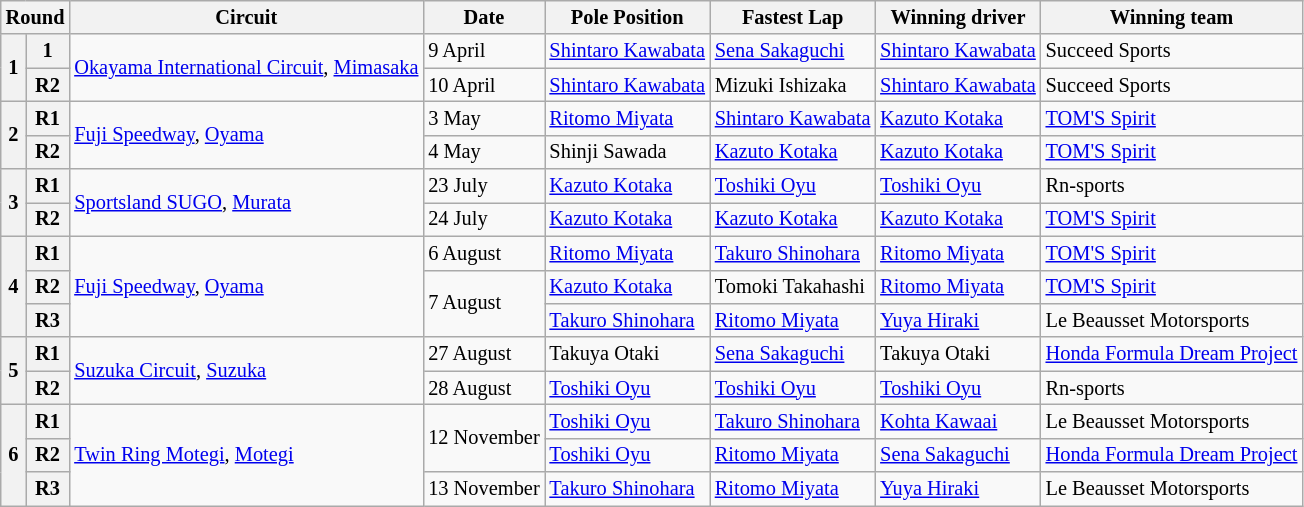<table class="wikitable" style="font-size: 85%">
<tr>
<th colspan=2>Round</th>
<th>Circuit</th>
<th>Date</th>
<th>Pole Position</th>
<th>Fastest Lap</th>
<th>Winning driver</th>
<th>Winning team</th>
</tr>
<tr>
<th rowspan=2>1</th>
<th>1</th>
<td rowspan=2 nowrap><a href='#'>Okayama International Circuit</a>, <a href='#'>Mimasaka</a></td>
<td>9 April</td>
<td nowrap> <a href='#'>Shintaro Kawabata</a></td>
<td> <a href='#'>Sena Sakaguchi</a></td>
<td nowrap> <a href='#'>Shintaro Kawabata</a></td>
<td> Succeed Sports</td>
</tr>
<tr>
<th>R2</th>
<td>10 April</td>
<td> <a href='#'>Shintaro Kawabata</a></td>
<td> Mizuki Ishizaka</td>
<td> <a href='#'>Shintaro Kawabata</a></td>
<td> Succeed Sports</td>
</tr>
<tr>
<th rowspan=2>2</th>
<th>R1</th>
<td rowspan=2><a href='#'>Fuji Speedway</a>, <a href='#'>Oyama</a></td>
<td>3 May</td>
<td> <a href='#'>Ritomo Miyata</a></td>
<td nowrap> <a href='#'>Shintaro Kawabata</a></td>
<td> <a href='#'>Kazuto Kotaka</a></td>
<td> <a href='#'>TOM'S Spirit</a></td>
</tr>
<tr>
<th>R2</th>
<td>4 May</td>
<td> Shinji Sawada</td>
<td> <a href='#'>Kazuto Kotaka</a></td>
<td> <a href='#'>Kazuto Kotaka</a></td>
<td> <a href='#'>TOM'S Spirit</a></td>
</tr>
<tr>
<th rowspan=2>3</th>
<th>R1</th>
<td rowspan=2><a href='#'>Sportsland SUGO</a>, <a href='#'>Murata</a></td>
<td>23 July</td>
<td> <a href='#'>Kazuto Kotaka</a></td>
<td> <a href='#'>Toshiki Oyu</a></td>
<td> <a href='#'>Toshiki Oyu</a></td>
<td> Rn-sports</td>
</tr>
<tr>
<th>R2</th>
<td>24 July</td>
<td> <a href='#'>Kazuto Kotaka</a></td>
<td> <a href='#'>Kazuto Kotaka</a></td>
<td> <a href='#'>Kazuto Kotaka</a></td>
<td> <a href='#'>TOM'S Spirit</a></td>
</tr>
<tr>
<th rowspan=3>4</th>
<th>R1</th>
<td rowspan=3><a href='#'>Fuji Speedway</a>, <a href='#'>Oyama</a></td>
<td>6 August</td>
<td> <a href='#'>Ritomo Miyata</a></td>
<td> <a href='#'>Takuro Shinohara</a></td>
<td> <a href='#'>Ritomo Miyata</a></td>
<td> <a href='#'>TOM'S Spirit</a></td>
</tr>
<tr>
<th>R2</th>
<td rowspan=2>7 August</td>
<td> <a href='#'>Kazuto Kotaka</a></td>
<td> Tomoki Takahashi</td>
<td> <a href='#'>Ritomo Miyata</a></td>
<td> <a href='#'>TOM'S Spirit</a></td>
</tr>
<tr>
<th>R3</th>
<td> <a href='#'>Takuro Shinohara</a></td>
<td> <a href='#'>Ritomo Miyata</a></td>
<td> <a href='#'>Yuya Hiraki</a></td>
<td> Le Beausset Motorsports</td>
</tr>
<tr>
<th rowspan=2>5</th>
<th>R1</th>
<td rowspan=2><a href='#'>Suzuka Circuit</a>, <a href='#'>Suzuka</a></td>
<td>27 August</td>
<td> Takuya Otaki</td>
<td> <a href='#'>Sena Sakaguchi</a></td>
<td> Takuya Otaki</td>
<td> <a href='#'>Honda Formula Dream Project</a></td>
</tr>
<tr>
<th>R2</th>
<td>28 August</td>
<td> <a href='#'>Toshiki Oyu</a></td>
<td> <a href='#'>Toshiki Oyu</a></td>
<td> <a href='#'>Toshiki Oyu</a></td>
<td> Rn-sports</td>
</tr>
<tr>
<th rowspan=3>6</th>
<th>R1</th>
<td rowspan=3><a href='#'>Twin Ring Motegi</a>, <a href='#'>Motegi</a></td>
<td rowspan=2>12 November</td>
<td> <a href='#'>Toshiki Oyu</a></td>
<td nowrap> <a href='#'>Takuro Shinohara</a></td>
<td> <a href='#'>Kohta Kawaai</a></td>
<td> Le Beausset Motorsports</td>
</tr>
<tr>
<th>R2</th>
<td> <a href='#'>Toshiki Oyu</a></td>
<td> <a href='#'>Ritomo Miyata</a></td>
<td> <a href='#'>Sena Sakaguchi</a></td>
<td nowrap> <a href='#'>Honda Formula Dream Project</a></td>
</tr>
<tr>
<th>R3</th>
<td nowrap>13 November</td>
<td nowrap> <a href='#'>Takuro Shinohara</a></td>
<td> <a href='#'>Ritomo Miyata</a></td>
<td> <a href='#'>Yuya Hiraki</a></td>
<td> Le Beausset Motorsports</td>
</tr>
</table>
